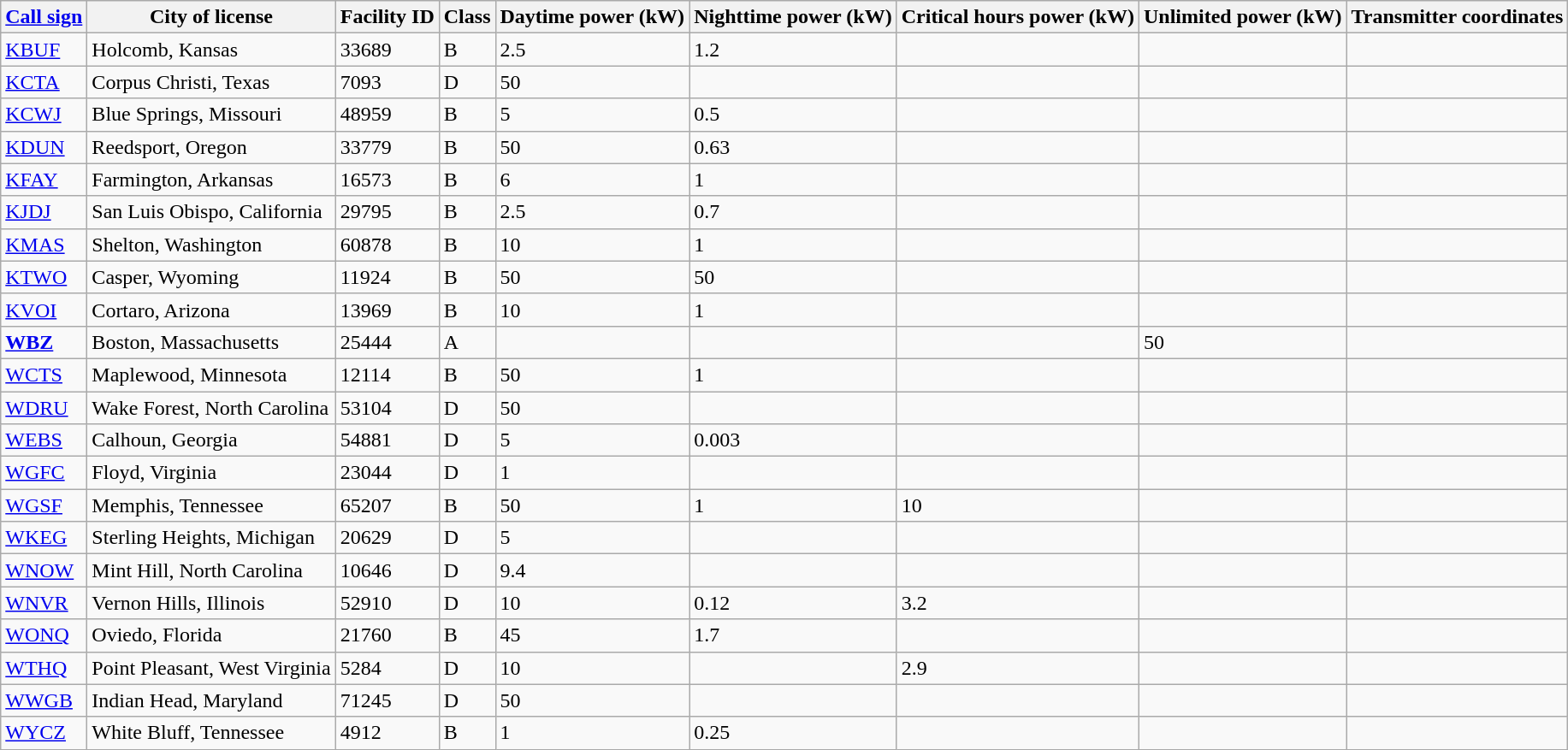<table class="wikitable sortable">
<tr>
<th><a href='#'>Call sign</a></th>
<th>City of license</th>
<th>Facility ID</th>
<th>Class</th>
<th>Daytime power (kW)</th>
<th>Nighttime power (kW)</th>
<th>Critical hours power (kW)</th>
<th>Unlimited power (kW)</th>
<th>Transmitter coordinates</th>
</tr>
<tr>
<td><a href='#'>KBUF</a></td>
<td>Holcomb, Kansas</td>
<td>33689</td>
<td>B</td>
<td>2.5</td>
<td>1.2</td>
<td></td>
<td></td>
<td></td>
</tr>
<tr>
<td><a href='#'>KCTA</a></td>
<td>Corpus Christi, Texas</td>
<td>7093</td>
<td>D</td>
<td>50</td>
<td></td>
<td></td>
<td></td>
<td></td>
</tr>
<tr>
<td><a href='#'>KCWJ</a></td>
<td>Blue Springs, Missouri</td>
<td>48959</td>
<td>B</td>
<td>5</td>
<td>0.5</td>
<td></td>
<td></td>
<td></td>
</tr>
<tr>
<td><a href='#'>KDUN</a></td>
<td>Reedsport, Oregon</td>
<td>33779</td>
<td>B</td>
<td>50</td>
<td>0.63</td>
<td></td>
<td></td>
<td></td>
</tr>
<tr>
<td><a href='#'>KFAY</a></td>
<td>Farmington, Arkansas</td>
<td>16573</td>
<td>B</td>
<td>6</td>
<td>1</td>
<td></td>
<td></td>
<td></td>
</tr>
<tr>
<td><a href='#'>KJDJ</a></td>
<td>San Luis Obispo, California</td>
<td>29795</td>
<td>B</td>
<td>2.5</td>
<td>0.7</td>
<td></td>
<td></td>
<td></td>
</tr>
<tr>
<td><a href='#'>KMAS</a></td>
<td>Shelton, Washington</td>
<td>60878</td>
<td>B</td>
<td>10</td>
<td>1</td>
<td></td>
<td></td>
<td></td>
</tr>
<tr>
<td><a href='#'>KTWO</a></td>
<td>Casper, Wyoming</td>
<td>11924</td>
<td>B</td>
<td>50</td>
<td>50</td>
<td></td>
<td></td>
<td></td>
</tr>
<tr>
<td><a href='#'>KVOI</a></td>
<td>Cortaro, Arizona</td>
<td>13969</td>
<td>B</td>
<td>10</td>
<td>1</td>
<td></td>
<td></td>
<td></td>
</tr>
<tr>
<td><strong><a href='#'>WBZ</a></strong></td>
<td>Boston, Massachusetts</td>
<td>25444</td>
<td>A</td>
<td></td>
<td></td>
<td></td>
<td>50</td>
<td></td>
</tr>
<tr>
<td><a href='#'>WCTS</a></td>
<td>Maplewood, Minnesota</td>
<td>12114</td>
<td>B</td>
<td>50</td>
<td>1</td>
<td></td>
<td></td>
<td></td>
</tr>
<tr>
<td><a href='#'>WDRU</a></td>
<td>Wake Forest, North Carolina</td>
<td>53104</td>
<td>D</td>
<td>50</td>
<td></td>
<td></td>
<td></td>
<td></td>
</tr>
<tr>
<td><a href='#'>WEBS</a></td>
<td>Calhoun, Georgia</td>
<td>54881</td>
<td>D</td>
<td>5</td>
<td>0.003</td>
<td></td>
<td></td>
<td></td>
</tr>
<tr>
<td><a href='#'>WGFC</a></td>
<td>Floyd, Virginia</td>
<td>23044</td>
<td>D</td>
<td>1</td>
<td></td>
<td></td>
<td></td>
<td></td>
</tr>
<tr>
<td><a href='#'>WGSF</a></td>
<td>Memphis, Tennessee</td>
<td>65207</td>
<td>B</td>
<td>50</td>
<td>1</td>
<td>10</td>
<td></td>
<td></td>
</tr>
<tr>
<td><a href='#'>WKEG</a></td>
<td>Sterling Heights, Michigan</td>
<td>20629</td>
<td>D</td>
<td>5</td>
<td></td>
<td></td>
<td></td>
<td></td>
</tr>
<tr>
<td><a href='#'>WNOW</a></td>
<td>Mint Hill, North Carolina</td>
<td>10646</td>
<td>D</td>
<td>9.4</td>
<td></td>
<td></td>
<td></td>
<td></td>
</tr>
<tr>
<td><a href='#'>WNVR</a></td>
<td>Vernon Hills, Illinois</td>
<td>52910</td>
<td>D</td>
<td>10</td>
<td>0.12</td>
<td>3.2</td>
<td></td>
<td></td>
</tr>
<tr>
<td><a href='#'>WONQ</a></td>
<td>Oviedo, Florida</td>
<td>21760</td>
<td>B</td>
<td>45</td>
<td>1.7</td>
<td></td>
<td></td>
<td></td>
</tr>
<tr>
<td><a href='#'>WTHQ</a></td>
<td>Point Pleasant, West Virginia</td>
<td>5284</td>
<td>D</td>
<td>10</td>
<td></td>
<td>2.9</td>
<td></td>
<td></td>
</tr>
<tr>
<td><a href='#'>WWGB</a></td>
<td>Indian Head, Maryland</td>
<td>71245</td>
<td>D</td>
<td>50</td>
<td></td>
<td></td>
<td></td>
<td></td>
</tr>
<tr>
<td><a href='#'>WYCZ</a></td>
<td>White Bluff, Tennessee</td>
<td>4912</td>
<td>B</td>
<td>1</td>
<td>0.25</td>
<td></td>
<td></td>
<td></td>
</tr>
</table>
